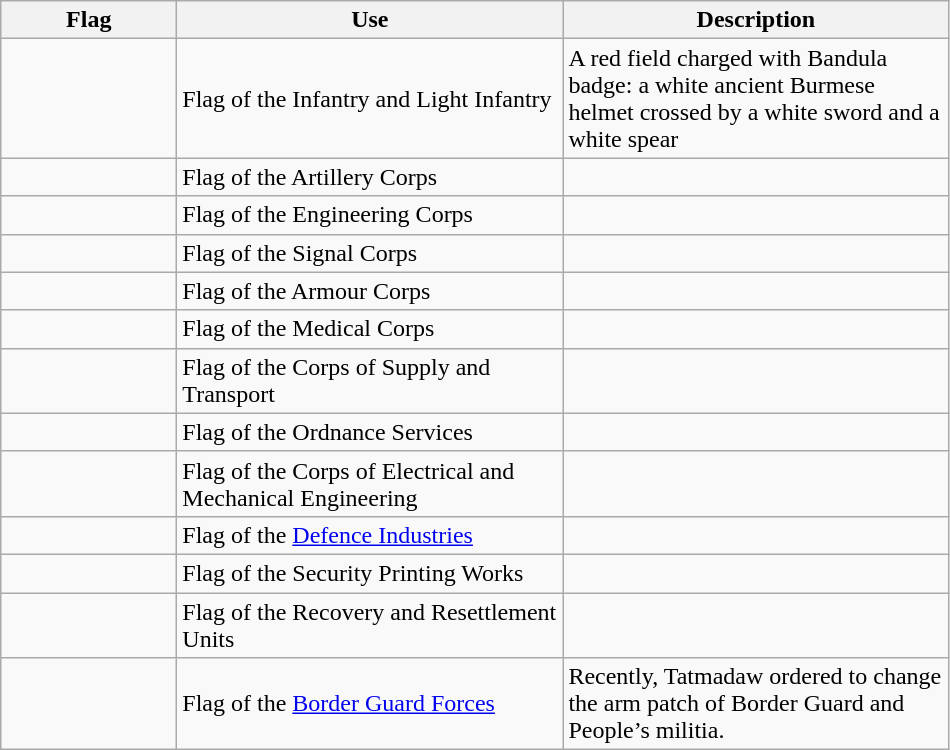<table class="wikitable">
<tr>
<th width="110">Flag</th>
<th width="250">Use</th>
<th width="250">Description</th>
</tr>
<tr>
<td></td>
<td>Flag of the Infantry and Light Infantry</td>
<td>A red field charged with Bandula badge: a white ancient Burmese helmet crossed by a white sword and a white spear</td>
</tr>
<tr>
<td></td>
<td>Flag of the Artillery Corps</td>
<td></td>
</tr>
<tr>
<td></td>
<td>Flag of the Engineering Corps</td>
<td></td>
</tr>
<tr>
<td></td>
<td>Flag of the Signal Corps</td>
<td></td>
</tr>
<tr>
<td></td>
<td>Flag of the Armour Corps</td>
<td></td>
</tr>
<tr>
<td></td>
<td>Flag of the Medical Corps</td>
<td></td>
</tr>
<tr>
<td></td>
<td>Flag of the Corps of Supply and Transport</td>
<td></td>
</tr>
<tr>
<td></td>
<td>Flag of the Ordnance Services</td>
<td></td>
</tr>
<tr>
<td></td>
<td>Flag of the Corps of Electrical and Mechanical Engineering</td>
<td></td>
</tr>
<tr>
<td></td>
<td>Flag of the <a href='#'>Defence Industries</a></td>
<td></td>
</tr>
<tr>
<td></td>
<td>Flag of the Security Printing Works</td>
<td></td>
</tr>
<tr>
<td></td>
<td>Flag of the Recovery and Resettlement Units</td>
<td></td>
</tr>
<tr>
<td></td>
<td>Flag of the <a href='#'>Border Guard Forces</a></td>
<td>Recently, Tatmadaw ordered to change the arm patch of Border Guard and People’s militia.</td>
</tr>
</table>
